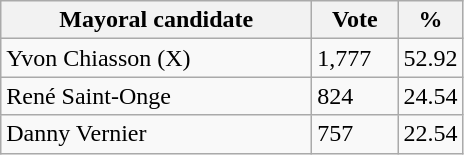<table class="wikitable">
<tr>
<th bgcolor="#DDDDFF" width="200px">Mayoral candidate</th>
<th bgcolor="#DDDDFF" width="50px">Vote</th>
<th bgcolor="#DDDDFF" width="30px">%</th>
</tr>
<tr>
<td>Yvon Chiasson (X)</td>
<td>1,777</td>
<td>52.92</td>
</tr>
<tr>
<td>René Saint-Onge</td>
<td>824</td>
<td>24.54</td>
</tr>
<tr>
<td>Danny Vernier</td>
<td>757</td>
<td>22.54</td>
</tr>
</table>
